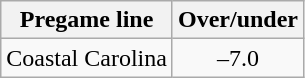<table class="wikitable" style="margin-right: auto; margin-right: auto; border: none;">
<tr align="center">
<th style=>Pregame line</th>
<th style=>Over/under</th>
</tr>
<tr align="center">
<td>Coastal Carolina</td>
<td>–7.0</td>
</tr>
</table>
